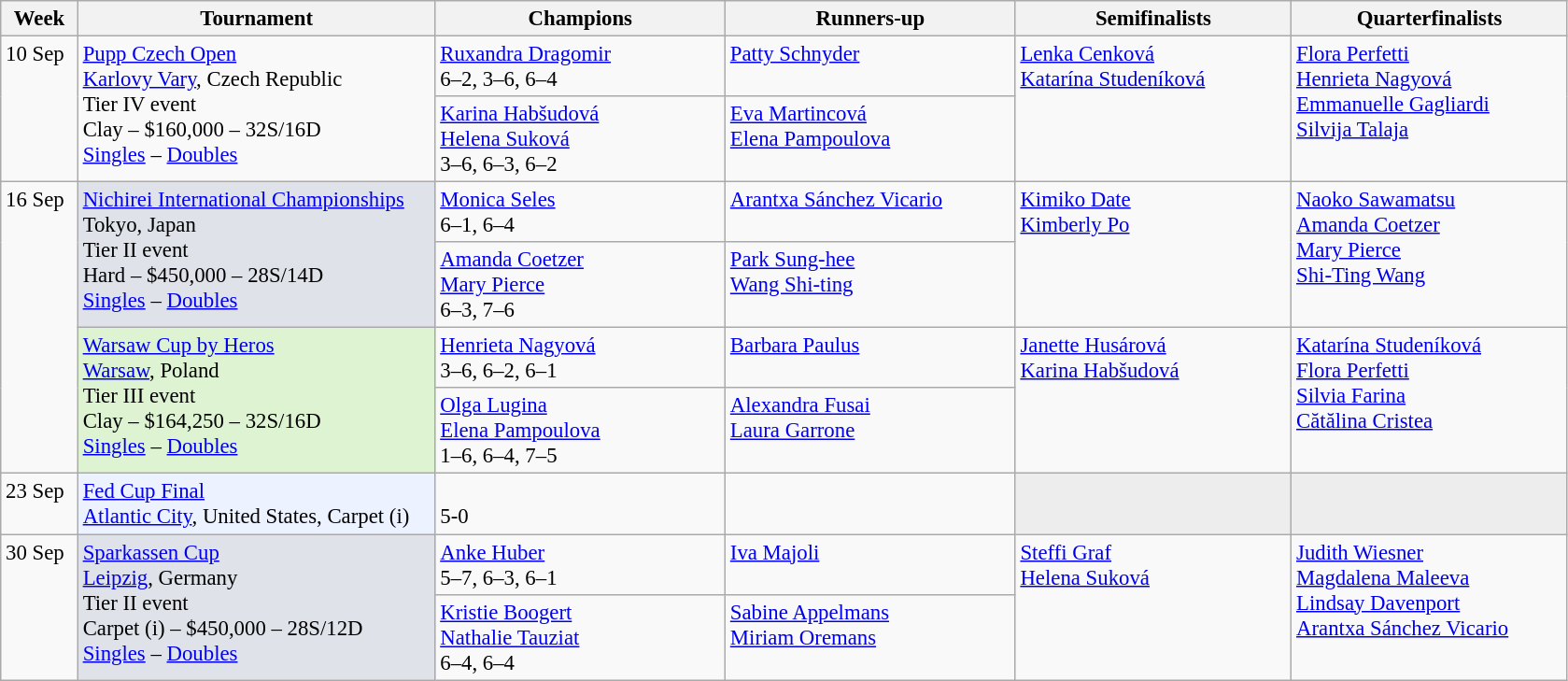<table class=wikitable style=font-size:95%>
<tr>
<th style="width:48px;">Week</th>
<th style="width:248px;">Tournament</th>
<th style="width:200px;">Champions</th>
<th style="width:200px;">Runners-up</th>
<th style="width:190px;">Semifinalists</th>
<th style="width:190px;">Quarterfinalists</th>
</tr>
<tr valign=top>
<td rowspan=2>10 Sep</td>
<td rowspan=2><a href='#'>Pupp Czech Open</a><br> <a href='#'>Karlovy Vary</a>, Czech Republic<br>Tier IV event<br>Clay – $160,000 – 32S/16D<br><a href='#'>Singles</a> – <a href='#'>Doubles</a></td>
<td> <a href='#'>Ruxandra Dragomir</a><br>6–2, 3–6, 6–4</td>
<td> <a href='#'>Patty Schnyder</a></td>
<td rowspan=2>  <a href='#'>Lenka Cenková</a><br> <a href='#'>Katarína Studeníková</a></td>
<td rowspan=2> <a href='#'>Flora Perfetti</a><br> <a href='#'>Henrieta Nagyová</a><br> <a href='#'>Emmanuelle Gagliardi</a><br> <a href='#'>Silvija Talaja</a></td>
</tr>
<tr valign=top>
<td> <a href='#'>Karina Habšudová</a> <br>  <a href='#'>Helena Suková</a><br> 3–6, 6–3, 6–2</td>
<td> <a href='#'>Eva Martincová</a> <br>  <a href='#'>Elena Pampoulova</a></td>
</tr>
<tr valign=top>
<td rowspan=4>16 Sep</td>
<td bgcolor=#dfe2e9 rowspan=2><a href='#'>Nichirei International Championships</a><br> Tokyo, Japan<br>Tier II event<br>Hard – $450,000 – 28S/14D<br><a href='#'>Singles</a> – <a href='#'>Doubles</a></td>
<td> <a href='#'>Monica Seles</a><br>6–1, 6–4</td>
<td> <a href='#'>Arantxa Sánchez Vicario</a></td>
<td rowspan=2> <a href='#'>Kimiko Date</a><br> <a href='#'>Kimberly Po</a></td>
<td rowspan=2> <a href='#'>Naoko Sawamatsu</a><br> <a href='#'>Amanda Coetzer</a><br> <a href='#'>Mary Pierce</a><br> <a href='#'>Shi-Ting Wang</a></td>
</tr>
<tr valign=top>
<td> <a href='#'>Amanda Coetzer</a> <br>  <a href='#'>Mary Pierce</a><br> 6–3, 7–6</td>
<td> <a href='#'>Park Sung-hee</a> <br>  <a href='#'>Wang Shi-ting</a></td>
</tr>
<tr valign=top>
<td bgcolor=#DDF3D1 rowspan=2><a href='#'>Warsaw Cup by Heros</a><br> <a href='#'>Warsaw</a>, Poland<br>Tier III event<br>Clay – $164,250 – 32S/16D<br><a href='#'>Singles</a> – <a href='#'>Doubles</a></td>
<td> <a href='#'>Henrieta Nagyová</a><br>3–6, 6–2, 6–1</td>
<td> <a href='#'>Barbara Paulus</a></td>
<td rowspan=2>  <a href='#'>Janette Husárová</a><br> <a href='#'>Karina Habšudová</a></td>
<td rowspan=2> <a href='#'>Katarína Studeníková</a><br> <a href='#'>Flora Perfetti</a><br> <a href='#'>Silvia Farina</a><br> <a href='#'>Cătălina Cristea</a></td>
</tr>
<tr valign=top>
<td> <a href='#'>Olga Lugina</a> <br>  <a href='#'>Elena Pampoulova</a><br> 1–6, 6–4, 7–5</td>
<td> <a href='#'>Alexandra Fusai</a> <br>  <a href='#'>Laura Garrone</a></td>
</tr>
<tr valign=top>
<td rowspan=1>23 Sep</td>
<td bgcolor="#ECF2FF" rowspan=1><a href='#'>Fed Cup Final</a><br> <a href='#'>Atlantic City</a>, United States, Carpet (i)</td>
<td> <br> 5-0</td>
<td></td>
<td bgcolor="#ededed"></td>
<td bgcolor="#ededed"></td>
</tr>
<tr valign=top>
<td rowspan=2>30 Sep</td>
<td bgcolor=#dfe2e9 rowspan=2><a href='#'>Sparkassen Cup</a><br> <a href='#'>Leipzig</a>, Germany<br>Tier II event<br>Carpet (i) – $450,000 – 28S/12D<br><a href='#'>Singles</a> – <a href='#'>Doubles</a></td>
<td> <a href='#'>Anke Huber</a><br>5–7, 6–3, 6–1</td>
<td> <a href='#'>Iva Majoli</a></td>
<td rowspan=2>  <a href='#'>Steffi Graf</a><br> <a href='#'>Helena Suková</a></td>
<td rowspan=2> <a href='#'>Judith Wiesner</a><br> <a href='#'>Magdalena Maleeva</a><br> <a href='#'>Lindsay Davenport</a><br> <a href='#'>Arantxa Sánchez Vicario</a></td>
</tr>
<tr valign=top>
<td> <a href='#'>Kristie Boogert</a> <br>  <a href='#'>Nathalie Tauziat</a><br> 6–4, 6–4</td>
<td> <a href='#'>Sabine Appelmans</a> <br>  <a href='#'>Miriam Oremans</a></td>
</tr>
</table>
